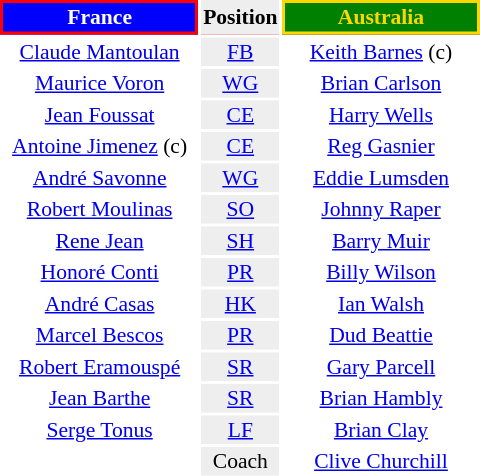<table align=right style="font-size:90%; margin-left:1em">
<tr bgcolor=#FF0033>
<th align="centre" width="126" style="border: 2px solid red; background: blue; color: white">France</th>
<th align="center" style="background: #eeeeee; color: black">Position</th>
<th align="centre" width="126" style="border: 2px solid gold; background: green; color: gold">Australia</th>
</tr>
<tr>
<td align="center"><a href='#'>Claude Mantoulan</a></td>
<td align="center" style="background: #eeeeee"><a href='#'>FB</a></td>
<td align="center"><a href='#'>Keith Barnes</a> (c)</td>
</tr>
<tr>
<td align="center"><a href='#'>Maurice Voron</a></td>
<td align="center" style="background: #eeeeee"><a href='#'>WG</a></td>
<td align="center"><a href='#'>Brian Carlson</a></td>
</tr>
<tr>
<td align="center"><a href='#'>Jean Foussat</a></td>
<td align="center" style="background: #eeeeee"><a href='#'>CE</a></td>
<td align="center"><a href='#'>Harry Wells</a></td>
</tr>
<tr>
<td align="center"><a href='#'>Antoine Jimenez</a> (c)</td>
<td align="center" style="background: #eeeeee"><a href='#'>CE</a></td>
<td align="center"><a href='#'>Reg Gasnier</a></td>
</tr>
<tr>
<td align="center"><a href='#'>André Savonne</a></td>
<td align="center" style="background: #eeeeee"><a href='#'>WG</a></td>
<td align="center"><a href='#'>Eddie Lumsden</a></td>
</tr>
<tr>
<td align="center"><a href='#'>Robert Moulinas</a></td>
<td align="center" style="background: #eeeeee"><a href='#'>SO</a></td>
<td align="center"><a href='#'>Johnny Raper</a></td>
</tr>
<tr>
<td align="center"><a href='#'>Rene Jean</a></td>
<td align="center" style="background: #eeeeee"><a href='#'>SH</a></td>
<td align="center"><a href='#'>Barry Muir</a></td>
</tr>
<tr>
<td align="center"><a href='#'>Honoré Conti</a></td>
<td align="center" style="background: #eeeeee"><a href='#'>PR</a></td>
<td align="center"><a href='#'>Billy Wilson</a></td>
</tr>
<tr>
<td align="center"><a href='#'>André Casas</a></td>
<td align="center" style="background: #eeeeee"><a href='#'>HK</a></td>
<td align="center"><a href='#'>Ian Walsh</a></td>
</tr>
<tr>
<td align="center"><a href='#'>Marcel Bescos</a></td>
<td align="center" style="background: #eeeeee"><a href='#'>PR</a></td>
<td align="center"><a href='#'>Dud Beattie</a></td>
</tr>
<tr>
<td align="center"><a href='#'>Robert Eramouspé</a></td>
<td align="center" style="background: #eeeeee"><a href='#'>SR</a></td>
<td align="center"><a href='#'>Gary Parcell</a></td>
</tr>
<tr>
<td align="center"><a href='#'>Jean Barthe</a></td>
<td align="center" style="background: #eeeeee"><a href='#'>SR</a></td>
<td align="center"><a href='#'>Brian Hambly</a></td>
</tr>
<tr>
<td align="center"><a href='#'>Serge Tonus</a></td>
<td align="center" style="background: #eeeeee"><a href='#'>LF</a></td>
<td align="center"><a href='#'>Brian Clay</a></td>
</tr>
<tr>
<td align="center"></td>
<td align="center" style="background: #eeeeee">Coach</td>
<td align="center"><a href='#'>Clive Churchill</a></td>
</tr>
</table>
